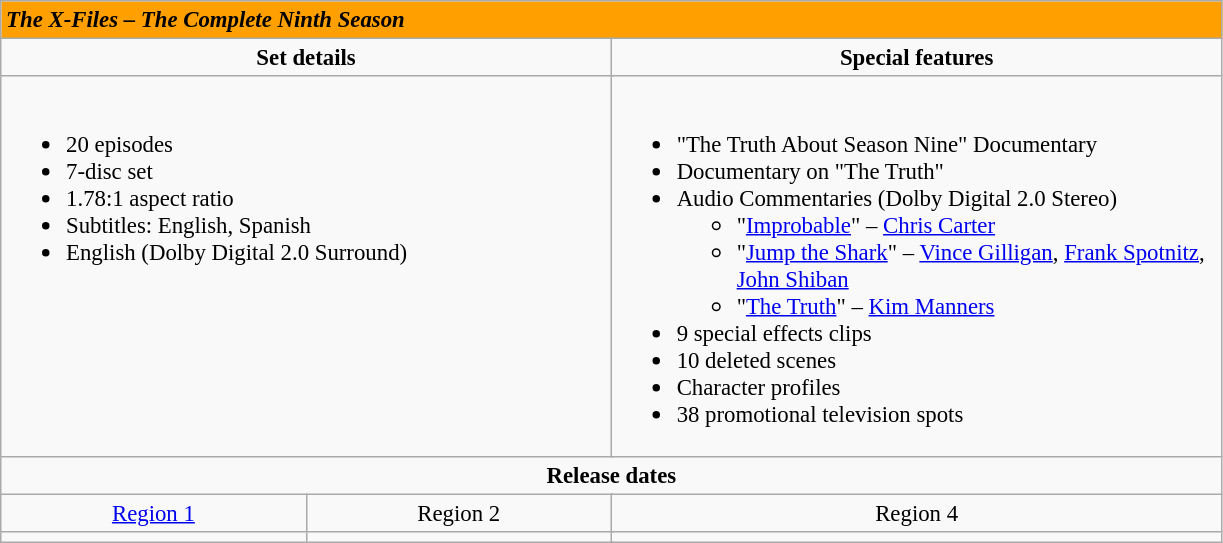<table class="wikitable" style="font-size: 95%;">
<tr style="background:#FFA000">
<td colspan="8"><strong><em>The X-Files – The Complete Ninth Season</em></strong></td>
</tr>
<tr valign="top">
<td align="center" width="400" colspan="4"><strong>Set details</strong></td>
<td width="400" align="center" colspan="4"><strong>Special features</strong></td>
</tr>
<tr valign="top">
<td colspan="4" align="left" width="400"><br><ul><li>20 episodes</li><li>7-disc set</li><li>1.78:1 aspect ratio</li><li>Subtitles: English, Spanish</li><li>English (Dolby Digital 2.0 Surround)</li></ul></td>
<td colspan="4" align="left" width="400"><br><ul><li>"The Truth About Season Nine" Documentary</li><li>Documentary on "The Truth"</li><li>Audio Commentaries (Dolby Digital 2.0 Stereo)<ul><li>"<a href='#'>Improbable</a>" – <a href='#'>Chris Carter</a></li><li>"<a href='#'>Jump the Shark</a>" – <a href='#'>Vince Gilligan</a>, <a href='#'>Frank Spotnitz</a>, <a href='#'>John Shiban</a></li><li>"<a href='#'>The Truth</a>" – <a href='#'>Kim Manners</a></li></ul></li><li>9 special effects clips</li><li>10 deleted scenes</li><li>Character profiles</li><li>38 promotional television spots</li></ul></td>
</tr>
<tr>
<td colspan="8" align="center"><strong>Release dates</strong></td>
</tr>
<tr>
<td align="center" rowspan="1" colspan="2" align="center"><a href='#'>Region 1</a></td>
<td align="center" rowspan="1" colspan="2" align="center">Region 2</td>
<td align="center" rowspan="1" colspan="2" align="center">Region 4</td>
</tr>
<tr>
<td align="center" colspan="2" align="center"></td>
<td align="center" colspan="2" align="center"></td>
<td align="center" colspan="2" align="center"></td>
</tr>
</table>
